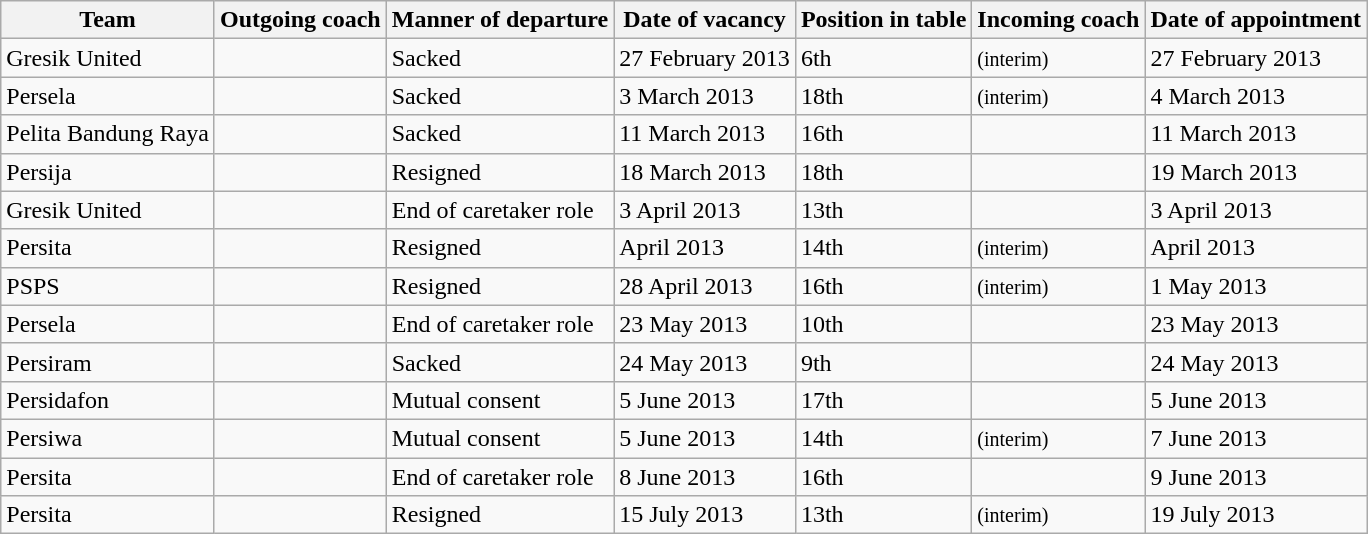<table class="wikitable">
<tr>
<th>Team</th>
<th>Outgoing coach</th>
<th>Manner of departure</th>
<th>Date of vacancy</th>
<th>Position in table</th>
<th>Incoming coach</th>
<th>Date of appointment</th>
</tr>
<tr>
<td>Gresik United</td>
<td> </td>
<td>Sacked</td>
<td>27 February 2013</td>
<td>6th</td>
<td>  <small>(interim)</small></td>
<td>27 February 2013</td>
</tr>
<tr>
<td>Persela</td>
<td> </td>
<td>Sacked</td>
<td>3 March 2013</td>
<td>18th</td>
<td>  <small>(interim)</small></td>
<td>4 March 2013</td>
</tr>
<tr>
<td>Pelita Bandung Raya</td>
<td> </td>
<td>Sacked</td>
<td>11 March 2013</td>
<td>16th</td>
<td> </td>
<td>11 March 2013</td>
</tr>
<tr>
<td>Persija</td>
<td> </td>
<td>Resigned</td>
<td>18 March 2013</td>
<td>18th</td>
<td> </td>
<td>19 March 2013</td>
</tr>
<tr>
<td>Gresik United</td>
<td> </td>
<td>End of caretaker role</td>
<td>3 April 2013</td>
<td>13th</td>
<td> </td>
<td>3 April 2013</td>
</tr>
<tr>
<td>Persita</td>
<td> </td>
<td>Resigned</td>
<td>April 2013</td>
<td>14th</td>
<td>  <small>(interim)</small></td>
<td>April 2013</td>
</tr>
<tr>
<td>PSPS</td>
<td> </td>
<td>Resigned</td>
<td>28 April 2013</td>
<td>16th</td>
<td>  <small>(interim)</small></td>
<td>1 May 2013</td>
</tr>
<tr>
<td>Persela</td>
<td> </td>
<td>End of caretaker role</td>
<td>23 May 2013</td>
<td>10th</td>
<td> </td>
<td>23 May 2013</td>
</tr>
<tr>
<td>Persiram</td>
<td> </td>
<td>Sacked</td>
<td>24 May 2013</td>
<td>9th</td>
<td> </td>
<td>24 May 2013</td>
</tr>
<tr>
<td>Persidafon</td>
<td> </td>
<td>Mutual consent</td>
<td>5 June 2013</td>
<td>17th</td>
<td> </td>
<td>5 June 2013</td>
</tr>
<tr>
<td>Persiwa</td>
<td> </td>
<td>Mutual consent</td>
<td>5 June 2013</td>
<td>14th</td>
<td>  <small>(interim)</small></td>
<td>7 June 2013</td>
</tr>
<tr>
<td>Persita</td>
<td> </td>
<td>End of caretaker role</td>
<td>8 June 2013</td>
<td>16th</td>
<td> </td>
<td>9 June 2013</td>
</tr>
<tr>
<td>Persita</td>
<td> </td>
<td>Resigned</td>
<td>15 July 2013</td>
<td>13th</td>
<td>  <small>(interim)</small></td>
<td>19 July 2013</td>
</tr>
</table>
